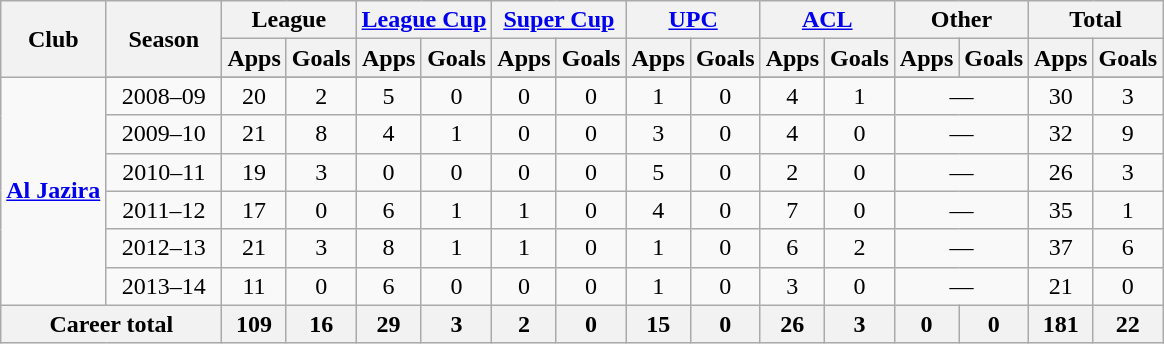<table class="wikitable" style="text-align: center;">
<tr>
<th rowspan="2">Club</th>
<th rowspan="2" style="width:70px;">Season</th>
<th colspan="2">League</th>
<th colspan="2"><a href='#'>League Cup</a></th>
<th colspan="2"><a href='#'>Super Cup</a></th>
<th colspan="2"><a href='#'>UPC</a></th>
<th colspan="2"><a href='#'>ACL</a></th>
<th colspan="2">Other</th>
<th colspan="2">Total</th>
</tr>
<tr>
<th>Apps</th>
<th>Goals</th>
<th>Apps</th>
<th>Goals</th>
<th>Apps</th>
<th>Goals</th>
<th>Apps</th>
<th>Goals</th>
<th>Apps</th>
<th>Goals</th>
<th>Apps</th>
<th>Goals</th>
<th>Apps</th>
<th>Goals</th>
</tr>
<tr align=center>
<td rowspan="7" align=center valign=center><strong><a href='#'>Al Jazira</a></strong></td>
</tr>
<tr>
<td>2008–09</td>
<td>20</td>
<td>2</td>
<td>5</td>
<td>0</td>
<td>0</td>
<td>0</td>
<td>1</td>
<td>0</td>
<td>4</td>
<td>1</td>
<td colspan="2">—</td>
<td>30</td>
<td>3</td>
</tr>
<tr>
<td>2009–10</td>
<td>21</td>
<td>8</td>
<td>4</td>
<td>1</td>
<td>0</td>
<td>0</td>
<td>3</td>
<td>0</td>
<td>4</td>
<td>0</td>
<td colspan="2">—</td>
<td>32</td>
<td>9</td>
</tr>
<tr>
<td>2010–11</td>
<td>19</td>
<td>3</td>
<td>0</td>
<td>0</td>
<td>0</td>
<td>0</td>
<td>5</td>
<td>0</td>
<td>2</td>
<td>0</td>
<td colspan="2">—</td>
<td>26</td>
<td>3</td>
</tr>
<tr>
<td>2011–12</td>
<td>17</td>
<td>0</td>
<td>6</td>
<td>1</td>
<td>1</td>
<td>0</td>
<td>4</td>
<td>0</td>
<td>7</td>
<td>0</td>
<td colspan="2">—</td>
<td>35</td>
<td>1</td>
</tr>
<tr>
<td>2012–13</td>
<td>21</td>
<td>3</td>
<td>8</td>
<td>1</td>
<td>1</td>
<td>0</td>
<td>1</td>
<td>0</td>
<td>6</td>
<td>2</td>
<td colspan="2">—</td>
<td>37</td>
<td>6</td>
</tr>
<tr>
<td>2013–14</td>
<td>11</td>
<td>0</td>
<td>6</td>
<td>0</td>
<td>0</td>
<td>0</td>
<td>1</td>
<td>0</td>
<td>3</td>
<td>0</td>
<td colspan="2">—</td>
<td>21</td>
<td>0</td>
</tr>
<tr>
<th colspan="2">Career total</th>
<th>109</th>
<th>16</th>
<th>29</th>
<th>3</th>
<th>2</th>
<th>0</th>
<th>15</th>
<th>0</th>
<th>26</th>
<th>3</th>
<th>0</th>
<th>0</th>
<th>181</th>
<th>22</th>
</tr>
</table>
